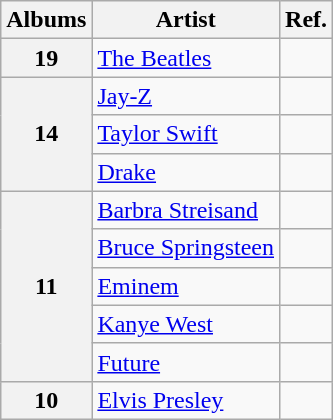<table class="wikitable">
<tr>
<th scope="col">Albums</th>
<th scope="col">Artist</th>
<th scope="col">Ref.</th>
</tr>
<tr>
<th scope="row">19</th>
<td><a href='#'>The Beatles</a></td>
<td></td>
</tr>
<tr>
<th rowspan="3" scope="row">14</th>
<td><a href='#'>Jay-Z</a></td>
<td></td>
</tr>
<tr>
<td><a href='#'>Taylor Swift</a></td>
<td></td>
</tr>
<tr>
<td><a href='#'>Drake</a></td>
<td></td>
</tr>
<tr>
<th rowspan="5" scope="row">11</th>
<td><a href='#'>Barbra Streisand</a></td>
<td></td>
</tr>
<tr>
<td><a href='#'>Bruce Springsteen</a></td>
<td></td>
</tr>
<tr>
<td><a href='#'>Eminem</a></td>
<td></td>
</tr>
<tr>
<td><a href='#'>Kanye West</a></td>
<td></td>
</tr>
<tr>
<td><a href='#'>Future</a></td>
<td></td>
</tr>
<tr>
<th scope="row">10</th>
<td><a href='#'>Elvis Presley</a></td>
<td></td>
</tr>
</table>
